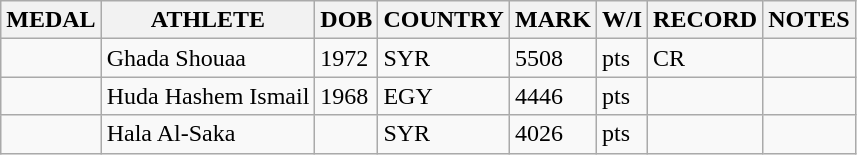<table class="wikitable">
<tr>
<th>MEDAL</th>
<th>ATHLETE</th>
<th>DOB</th>
<th>COUNTRY</th>
<th>MARK</th>
<th>W/I</th>
<th>RECORD</th>
<th>NOTES</th>
</tr>
<tr>
<td></td>
<td>Ghada Shouaa</td>
<td>1972</td>
<td>SYR</td>
<td>5508</td>
<td>pts</td>
<td>CR</td>
<td></td>
</tr>
<tr>
<td></td>
<td>Huda Hashem Ismail</td>
<td>1968</td>
<td>EGY</td>
<td>4446</td>
<td>pts</td>
<td></td>
<td></td>
</tr>
<tr>
<td></td>
<td>Hala Al-Saka</td>
<td></td>
<td>SYR</td>
<td>4026</td>
<td>pts</td>
<td></td>
<td></td>
</tr>
</table>
